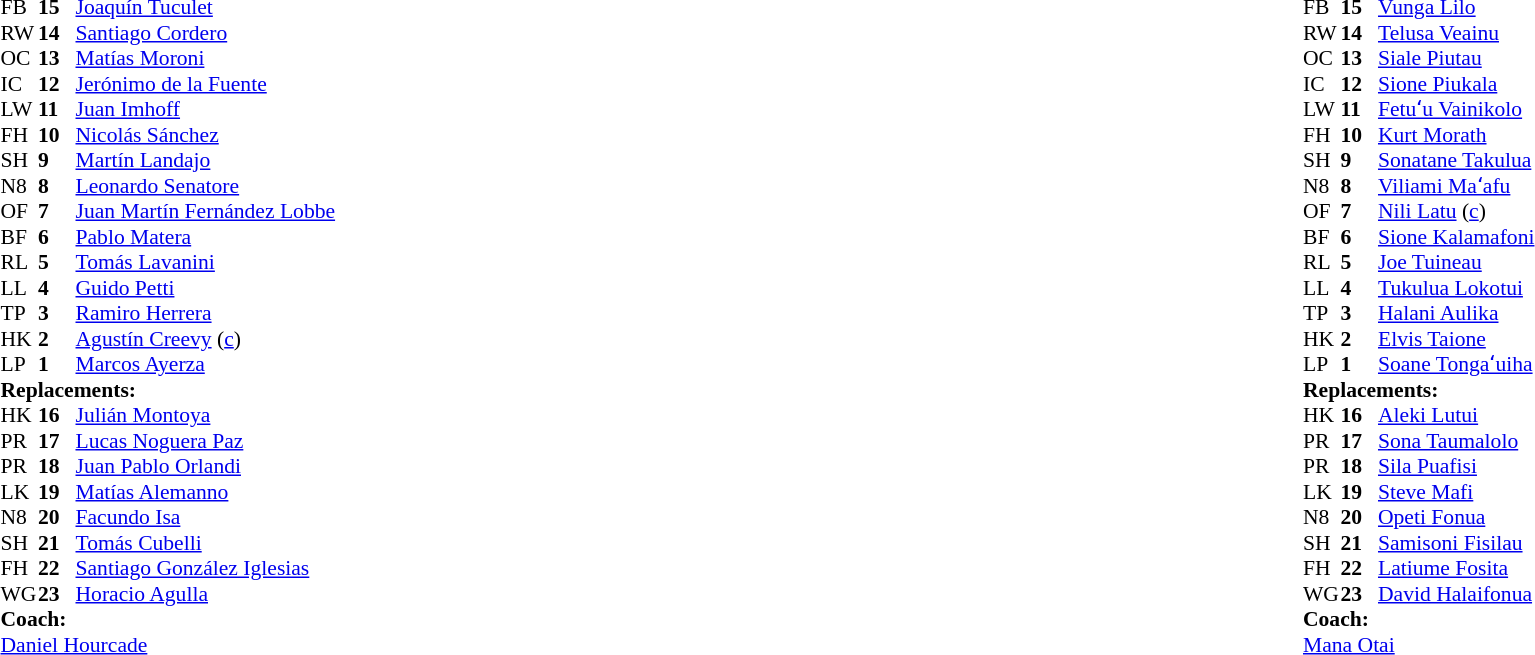<table style="width:100%">
<tr>
<td style="vertical-align:top; width:50%"><br><table style="font-size: 90%" cellspacing="0" cellpadding="0">
<tr>
<th width="25"></th>
<th width="25"></th>
</tr>
<tr>
<td>FB</td>
<td><strong>15</strong></td>
<td><a href='#'>Joaquín Tuculet</a></td>
</tr>
<tr>
<td>RW</td>
<td><strong>14</strong></td>
<td><a href='#'>Santiago Cordero</a></td>
</tr>
<tr>
<td>OC</td>
<td><strong>13</strong></td>
<td><a href='#'>Matías Moroni</a></td>
<td></td>
<td></td>
</tr>
<tr>
<td>IC</td>
<td><strong>12</strong></td>
<td><a href='#'>Jerónimo de la Fuente</a></td>
</tr>
<tr>
<td>LW</td>
<td><strong>11</strong></td>
<td><a href='#'>Juan Imhoff</a></td>
<td></td>
<td></td>
</tr>
<tr>
<td>FH</td>
<td><strong>10</strong></td>
<td><a href='#'>Nicolás Sánchez</a></td>
</tr>
<tr>
<td>SH</td>
<td><strong>9</strong></td>
<td><a href='#'>Martín Landajo</a></td>
<td></td>
<td></td>
</tr>
<tr>
<td>N8</td>
<td><strong>8</strong></td>
<td><a href='#'>Leonardo Senatore</a></td>
<td></td>
<td></td>
</tr>
<tr>
<td>OF</td>
<td><strong>7</strong></td>
<td><a href='#'>Juan Martín Fernández Lobbe</a></td>
</tr>
<tr>
<td>BF</td>
<td><strong>6</strong></td>
<td><a href='#'>Pablo Matera</a></td>
</tr>
<tr>
<td>RL</td>
<td><strong>5</strong></td>
<td><a href='#'>Tomás Lavanini</a></td>
</tr>
<tr>
<td>LL</td>
<td><strong>4</strong></td>
<td><a href='#'>Guido Petti</a></td>
<td></td>
<td></td>
</tr>
<tr>
<td>TP</td>
<td><strong>3</strong></td>
<td><a href='#'>Ramiro Herrera</a></td>
<td></td>
<td></td>
</tr>
<tr>
<td>HK</td>
<td><strong>2</strong></td>
<td><a href='#'>Agustín Creevy</a> (<a href='#'>c</a>)</td>
<td></td>
<td></td>
</tr>
<tr>
<td>LP</td>
<td><strong>1</strong></td>
<td><a href='#'>Marcos Ayerza</a></td>
<td></td>
<td></td>
</tr>
<tr>
<td colspan=3><strong>Replacements:</strong></td>
</tr>
<tr>
<td>HK</td>
<td><strong>16</strong></td>
<td><a href='#'>Julián Montoya</a></td>
<td></td>
<td></td>
</tr>
<tr>
<td>PR</td>
<td><strong>17</strong></td>
<td><a href='#'>Lucas Noguera Paz</a></td>
<td></td>
<td></td>
</tr>
<tr>
<td>PR</td>
<td><strong>18</strong></td>
<td><a href='#'>Juan Pablo Orlandi</a></td>
<td></td>
<td></td>
</tr>
<tr>
<td>LK</td>
<td><strong>19</strong></td>
<td><a href='#'>Matías Alemanno</a></td>
<td></td>
<td></td>
</tr>
<tr>
<td>N8</td>
<td><strong>20</strong></td>
<td><a href='#'>Facundo Isa</a></td>
<td></td>
<td></td>
</tr>
<tr>
<td>SH</td>
<td><strong>21</strong></td>
<td><a href='#'>Tomás Cubelli</a></td>
<td></td>
<td></td>
</tr>
<tr>
<td>FH</td>
<td><strong>22</strong></td>
<td><a href='#'>Santiago González Iglesias</a></td>
<td></td>
<td></td>
</tr>
<tr>
<td>WG</td>
<td><strong>23</strong></td>
<td><a href='#'>Horacio Agulla</a></td>
<td></td>
<td></td>
</tr>
<tr>
<td colspan=3><strong>Coach:</strong></td>
</tr>
<tr>
<td colspan="4"> <a href='#'>Daniel Hourcade</a></td>
</tr>
</table>
</td>
<td style="vertical-align:top"></td>
<td style="vertical-align:top; width:50%"><br><table style="font-size: 90%" cellspacing="0" cellpadding="0" align="center">
<tr>
<th width="25"></th>
<th width="25"></th>
</tr>
<tr>
<td>FB</td>
<td><strong>15</strong></td>
<td><a href='#'>Vunga Lilo</a></td>
<td></td>
<td></td>
</tr>
<tr>
<td>RW</td>
<td><strong>14</strong></td>
<td><a href='#'>Telusa Veainu</a></td>
</tr>
<tr>
<td>OC</td>
<td><strong>13</strong></td>
<td><a href='#'>Siale Piutau</a></td>
</tr>
<tr>
<td>IC</td>
<td><strong>12</strong></td>
<td><a href='#'>Sione Piukala</a></td>
<td></td>
<td></td>
</tr>
<tr>
<td>LW</td>
<td><strong>11</strong></td>
<td><a href='#'>Fetuʻu Vainikolo</a></td>
</tr>
<tr>
<td>FH</td>
<td><strong>10</strong></td>
<td><a href='#'>Kurt Morath</a></td>
</tr>
<tr>
<td>SH</td>
<td><strong>9</strong></td>
<td><a href='#'>Sonatane Takulua</a></td>
<td></td>
<td></td>
</tr>
<tr>
<td>N8</td>
<td><strong>8</strong></td>
<td><a href='#'>Viliami Maʻafu</a></td>
<td></td>
<td></td>
</tr>
<tr>
<td>OF</td>
<td><strong>7</strong></td>
<td><a href='#'>Nili Latu</a> (<a href='#'>c</a>)</td>
</tr>
<tr>
<td>BF</td>
<td><strong>6</strong></td>
<td><a href='#'>Sione Kalamafoni</a></td>
</tr>
<tr>
<td>RL</td>
<td><strong>5</strong></td>
<td><a href='#'>Joe Tuineau</a></td>
<td></td>
<td></td>
</tr>
<tr>
<td>LL</td>
<td><strong>4</strong></td>
<td><a href='#'>Tukulua Lokotui</a></td>
</tr>
<tr>
<td>TP</td>
<td><strong>3</strong></td>
<td><a href='#'>Halani Aulika</a></td>
<td></td>
<td></td>
</tr>
<tr>
<td>HK</td>
<td><strong>2</strong></td>
<td><a href='#'>Elvis Taione</a></td>
<td></td>
<td></td>
</tr>
<tr>
<td>LP</td>
<td><strong>1</strong></td>
<td><a href='#'>Soane Tongaʻuiha</a></td>
<td></td>
<td></td>
</tr>
<tr>
<td colspan=3><strong>Replacements:</strong></td>
</tr>
<tr>
<td>HK</td>
<td><strong>16</strong></td>
<td><a href='#'>Aleki Lutui</a></td>
<td></td>
<td></td>
</tr>
<tr>
<td>PR</td>
<td><strong>17</strong></td>
<td><a href='#'>Sona Taumalolo</a></td>
<td></td>
<td></td>
</tr>
<tr>
<td>PR</td>
<td><strong>18</strong></td>
<td><a href='#'>Sila Puafisi</a></td>
<td></td>
<td></td>
</tr>
<tr>
<td>LK</td>
<td><strong>19</strong></td>
<td><a href='#'>Steve Mafi</a></td>
<td></td>
<td></td>
</tr>
<tr>
<td>N8</td>
<td><strong>20</strong></td>
<td><a href='#'>Opeti Fonua</a></td>
<td></td>
<td></td>
</tr>
<tr>
<td>SH</td>
<td><strong>21</strong></td>
<td><a href='#'>Samisoni Fisilau</a></td>
<td></td>
<td></td>
</tr>
<tr>
<td>FH</td>
<td><strong>22</strong></td>
<td><a href='#'>Latiume Fosita</a></td>
<td></td>
<td></td>
</tr>
<tr>
<td>WG</td>
<td><strong>23</strong></td>
<td><a href='#'>David Halaifonua</a></td>
<td></td>
<td></td>
</tr>
<tr>
<td colspan=3><strong>Coach:</strong></td>
</tr>
<tr>
<td colspan="4"> <a href='#'>Mana Otai</a></td>
</tr>
</table>
</td>
</tr>
</table>
